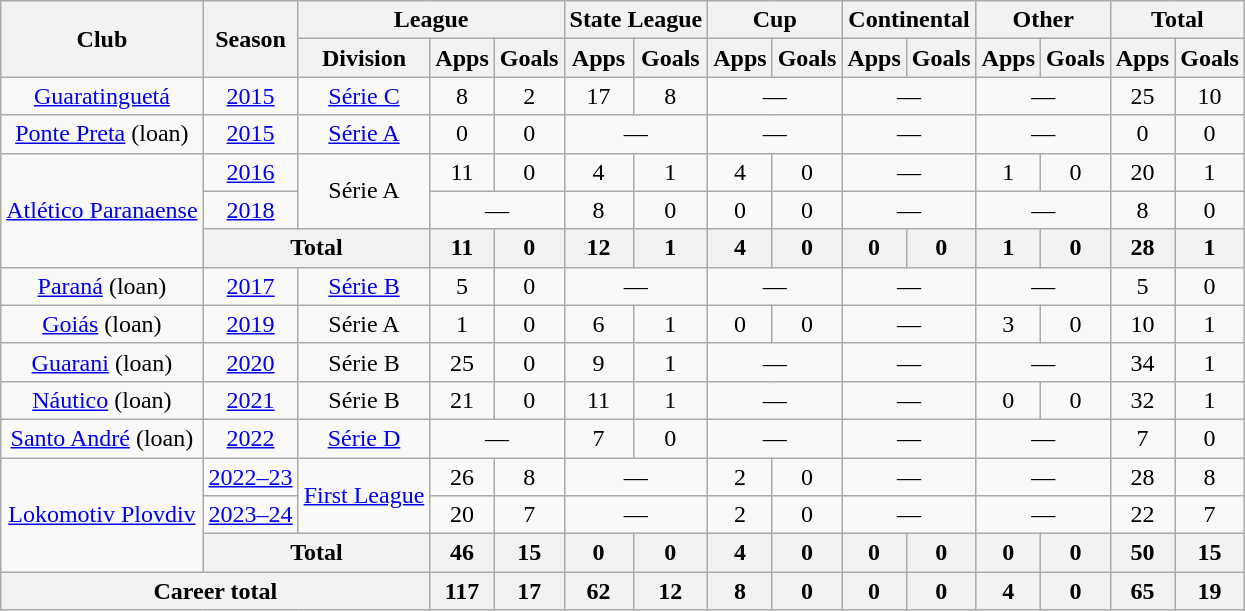<table class="wikitable" style="text-align: center">
<tr>
<th rowspan="2">Club</th>
<th rowspan="2">Season</th>
<th colspan="3">League</th>
<th colspan="2">State League</th>
<th colspan="2">Cup</th>
<th colspan="2">Continental</th>
<th colspan="2">Other</th>
<th colspan="2">Total</th>
</tr>
<tr>
<th>Division</th>
<th>Apps</th>
<th>Goals</th>
<th>Apps</th>
<th>Goals</th>
<th>Apps</th>
<th>Goals</th>
<th>Apps</th>
<th>Goals</th>
<th>Apps</th>
<th>Goals</th>
<th>Apps</th>
<th>Goals</th>
</tr>
<tr>
<td><a href='#'>Guaratinguetá</a></td>
<td><a href='#'>2015</a></td>
<td><a href='#'>Série C</a></td>
<td>8</td>
<td>2</td>
<td>17</td>
<td>8</td>
<td colspan="2">—</td>
<td colspan="2">—</td>
<td colspan="2">—</td>
<td>25</td>
<td>10</td>
</tr>
<tr>
<td><a href='#'>Ponte Preta</a> (loan)</td>
<td><a href='#'>2015</a></td>
<td><a href='#'>Série A</a></td>
<td>0</td>
<td>0</td>
<td colspan="2">—</td>
<td colspan="2">—</td>
<td colspan="2">—</td>
<td colspan="2">—</td>
<td>0</td>
<td>0</td>
</tr>
<tr>
<td rowspan="3"><a href='#'>Atlético Paranaense</a></td>
<td><a href='#'>2016</a></td>
<td rowspan="2">Série A</td>
<td>11</td>
<td>0</td>
<td>4</td>
<td>1</td>
<td>4</td>
<td>0</td>
<td colspan="2">—</td>
<td>1</td>
<td>0</td>
<td>20</td>
<td>1</td>
</tr>
<tr>
<td><a href='#'>2018</a></td>
<td colspan="2">—</td>
<td>8</td>
<td>0</td>
<td>0</td>
<td>0</td>
<td colspan="2">—</td>
<td colspan="2">—</td>
<td>8</td>
<td>0</td>
</tr>
<tr>
<th colspan="2"><strong>Total</strong></th>
<th>11</th>
<th>0</th>
<th>12</th>
<th>1</th>
<th>4</th>
<th>0</th>
<th>0</th>
<th>0</th>
<th>1</th>
<th>0</th>
<th>28</th>
<th>1</th>
</tr>
<tr>
<td><a href='#'>Paraná</a> (loan)</td>
<td><a href='#'>2017</a></td>
<td><a href='#'>Série B</a></td>
<td>5</td>
<td>0</td>
<td colspan="2">—</td>
<td colspan="2">—</td>
<td colspan="2">—</td>
<td colspan="2">—</td>
<td>5</td>
<td>0</td>
</tr>
<tr>
<td><a href='#'>Goiás</a> (loan)</td>
<td><a href='#'>2019</a></td>
<td>Série A</td>
<td>1</td>
<td>0</td>
<td>6</td>
<td>1</td>
<td>0</td>
<td>0</td>
<td colspan="2">—</td>
<td>3</td>
<td>0</td>
<td>10</td>
<td>1</td>
</tr>
<tr>
<td><a href='#'>Guarani</a> (loan)</td>
<td><a href='#'>2020</a></td>
<td>Série B</td>
<td>25</td>
<td>0</td>
<td>9</td>
<td>1</td>
<td colspan="2">—</td>
<td colspan="2">—</td>
<td colspan="2">—</td>
<td>34</td>
<td>1</td>
</tr>
<tr>
<td><a href='#'>Náutico</a> (loan)</td>
<td><a href='#'>2021</a></td>
<td>Série B</td>
<td>21</td>
<td>0</td>
<td>11</td>
<td>1</td>
<td colspan="2">—</td>
<td colspan="2">—</td>
<td>0</td>
<td>0</td>
<td>32</td>
<td>1</td>
</tr>
<tr>
<td><a href='#'>Santo André</a> (loan)</td>
<td><a href='#'>2022</a></td>
<td><a href='#'>Série D</a></td>
<td colspan="2">—</td>
<td>7</td>
<td>0</td>
<td colspan="2">—</td>
<td colspan="2">—</td>
<td colspan="2">—</td>
<td>7</td>
<td>0</td>
</tr>
<tr>
<td rowspan="3"><a href='#'>Lokomotiv Plovdiv</a></td>
<td><a href='#'>2022–23</a></td>
<td rowspan="2"><a href='#'>First League</a></td>
<td>26</td>
<td>8</td>
<td colspan="2">—</td>
<td>2</td>
<td>0</td>
<td colspan="2">—</td>
<td colspan="2">—</td>
<td>28</td>
<td>8</td>
</tr>
<tr>
<td><a href='#'>2023–24</a></td>
<td>20</td>
<td>7</td>
<td colspan="2">—</td>
<td>2</td>
<td>0</td>
<td colspan="2">—</td>
<td colspan="2">—</td>
<td>22</td>
<td>7</td>
</tr>
<tr>
<th colspan="2"><strong>Total</strong></th>
<th>46</th>
<th>15</th>
<th>0</th>
<th>0</th>
<th>4</th>
<th>0</th>
<th>0</th>
<th>0</th>
<th>0</th>
<th>0</th>
<th>50</th>
<th>15</th>
</tr>
<tr>
<th colspan="3"><strong>Career total</strong></th>
<th>117</th>
<th>17</th>
<th>62</th>
<th>12</th>
<th>8</th>
<th>0</th>
<th>0</th>
<th>0</th>
<th>4</th>
<th>0</th>
<th>65</th>
<th>19</th>
</tr>
</table>
